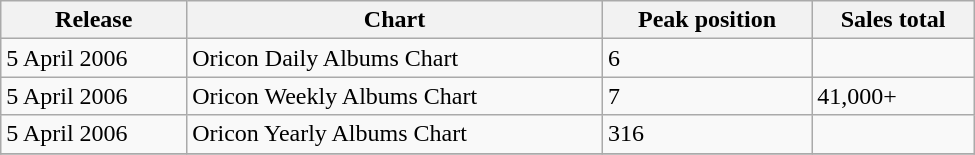<table class="wikitable" width="650px">
<tr>
<th>Release</th>
<th>Chart</th>
<th>Peak position</th>
<th>Sales total</th>
</tr>
<tr>
<td>5 April 2006</td>
<td>Oricon Daily Albums Chart</td>
<td>6</td>
<td></td>
</tr>
<tr>
<td>5 April 2006</td>
<td>Oricon Weekly Albums Chart</td>
<td>7</td>
<td>41,000+</td>
</tr>
<tr>
<td>5 April 2006</td>
<td>Oricon Yearly Albums Chart</td>
<td>316</td>
<td></td>
</tr>
<tr>
</tr>
</table>
